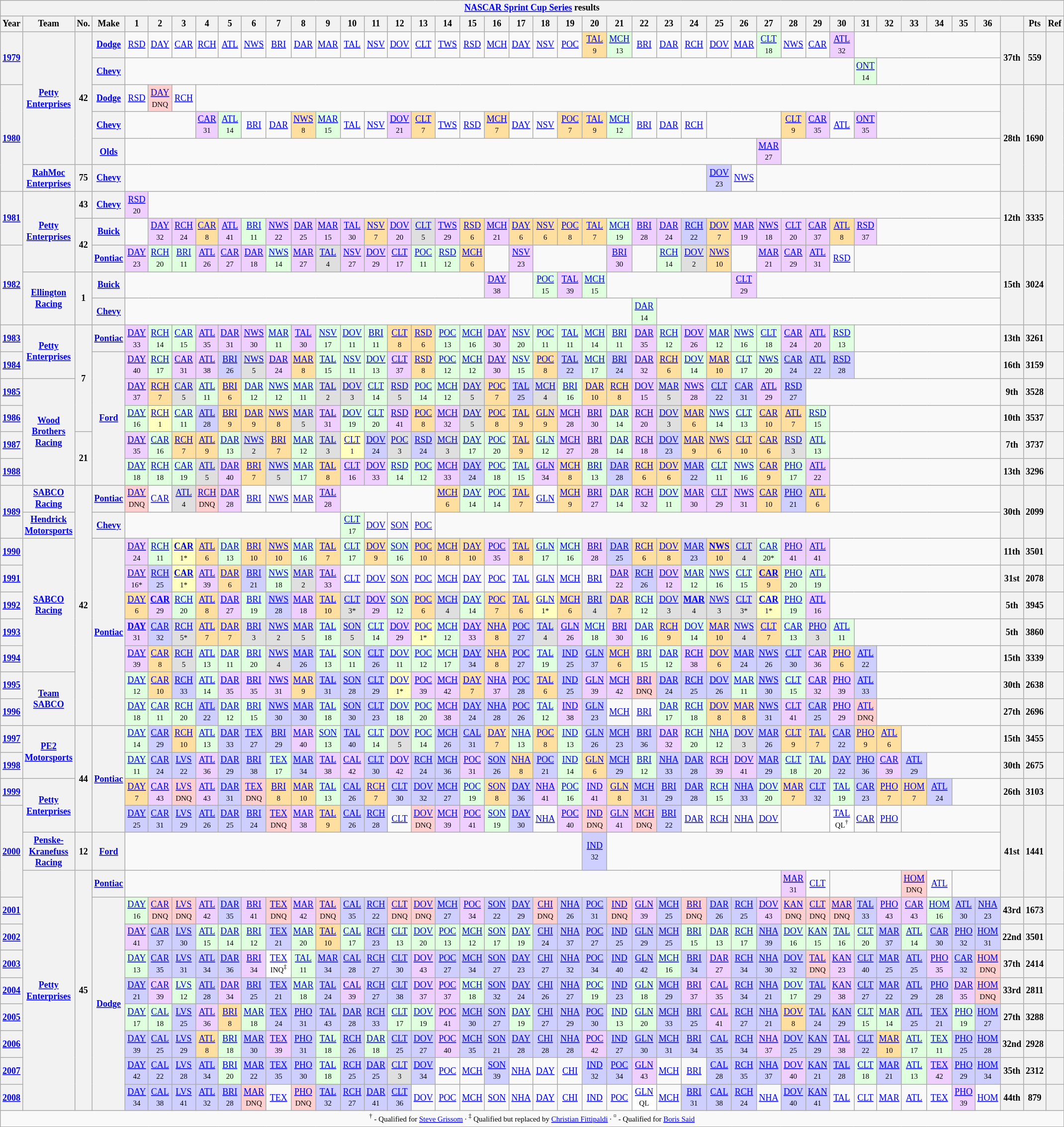<table class="wikitable" style="text-align:center; font-size:75%">
<tr>
<th colspan=45><a href='#'>NASCAR Sprint Cup Series</a> results</th>
</tr>
<tr>
<th>Year</th>
<th>Team</th>
<th>No.</th>
<th>Make</th>
<th>1</th>
<th>2</th>
<th>3</th>
<th>4</th>
<th>5</th>
<th>6</th>
<th>7</th>
<th>8</th>
<th>9</th>
<th>10</th>
<th>11</th>
<th>12</th>
<th>13</th>
<th>14</th>
<th>15</th>
<th>16</th>
<th>17</th>
<th>18</th>
<th>19</th>
<th>20</th>
<th>21</th>
<th>22</th>
<th>23</th>
<th>24</th>
<th>25</th>
<th>26</th>
<th>27</th>
<th>28</th>
<th>29</th>
<th>30</th>
<th>31</th>
<th>32</th>
<th>33</th>
<th>34</th>
<th>35</th>
<th>36</th>
<th></th>
<th>Pts</th>
<th>Ref</th>
</tr>
<tr>
<th rowspan=2><a href='#'>1979</a></th>
<th rowspan=5><a href='#'>Petty Enterprises</a></th>
<th rowspan=5>42</th>
<th><a href='#'>Dodge</a></th>
<td><a href='#'>RSD</a></td>
<td><a href='#'>DAY</a></td>
<td><a href='#'>CAR</a></td>
<td><a href='#'>RCH</a></td>
<td><a href='#'>ATL</a></td>
<td><a href='#'>NWS</a></td>
<td><a href='#'>BRI</a></td>
<td><a href='#'>DAR</a></td>
<td><a href='#'>MAR</a></td>
<td><a href='#'>TAL</a></td>
<td><a href='#'>NSV</a></td>
<td><a href='#'>DOV</a></td>
<td><a href='#'>CLT</a></td>
<td><a href='#'>TWS</a></td>
<td><a href='#'>RSD</a></td>
<td><a href='#'>MCH</a></td>
<td><a href='#'>DAY</a></td>
<td><a href='#'>NSV</a></td>
<td><a href='#'>POC</a></td>
<td style="background:#FFDF9F;"><a href='#'>TAL</a><br><small>9</small></td>
<td style="background:#DFFFDF;"><a href='#'>MCH</a><br><small>13</small></td>
<td><a href='#'>BRI</a></td>
<td><a href='#'>DAR</a></td>
<td><a href='#'>RCH</a></td>
<td><a href='#'>DOV</a></td>
<td><a href='#'>MAR</a></td>
<td style="background:#DFFFDF;"><a href='#'>CLT</a><br><small>18</small></td>
<td><a href='#'>NWS</a></td>
<td><a href='#'>CAR</a></td>
<td style="background:#EFCFFF;"><a href='#'>ATL</a><br><small>32</small></td>
<td colspan=6></td>
<th rowspan=2>37th</th>
<th rowspan=2>559</th>
<th rowspan=2></th>
</tr>
<tr>
<th><a href='#'>Chevy</a></th>
<td colspan=30></td>
<td style="background:#DFFFDF;"><a href='#'>ONT</a><br><small>14</small></td>
<td colspan=5></td>
</tr>
<tr>
<th rowspan=4><a href='#'>1980</a></th>
<th><a href='#'>Dodge</a></th>
<td><a href='#'>RSD</a></td>
<td style="background:#FFCFCF;"><a href='#'>DAY</a><br><small>DNQ</small></td>
<td><a href='#'>RCH</a></td>
<td colspan=33></td>
<th rowspan=4>28th</th>
<th rowspan=4>1690</th>
<th rowspan=4></th>
</tr>
<tr>
<th><a href='#'>Chevy</a></th>
<td colspan=3></td>
<td style="background:#EFCFFF;"><a href='#'>CAR</a><br><small>31</small></td>
<td style="background:#DFFFDF;"><a href='#'>ATL</a><br><small>14</small></td>
<td><a href='#'>BRI</a></td>
<td><a href='#'>DAR</a></td>
<td style="background:#FFDF9F;"><a href='#'>NWS</a><br><small>8</small></td>
<td style="background:#DFFFDF;"><a href='#'>MAR</a><br><small>15</small></td>
<td><a href='#'>TAL</a></td>
<td><a href='#'>NSV</a></td>
<td style="background:#EFCFFF;"><a href='#'>DOV</a><br><small>21</small></td>
<td style="background:#FFDF9F;"><a href='#'>CLT</a><br><small>7</small></td>
<td><a href='#'>TWS</a></td>
<td><a href='#'>RSD</a></td>
<td style="background:#FFDF9F;"><a href='#'>MCH</a><br><small>7</small></td>
<td><a href='#'>DAY</a></td>
<td><a href='#'>NSV</a></td>
<td style="background:#FFDF9F;"><a href='#'>POC</a><br><small>7</small></td>
<td style="background:#FFDF9F;"><a href='#'>TAL</a><br><small>9</small></td>
<td style="background:#DFFFDF;"><a href='#'>MCH</a><br><small>12</small></td>
<td><a href='#'>BRI</a></td>
<td><a href='#'>DAR</a></td>
<td><a href='#'>RCH</a></td>
<td colspan=3></td>
<td style="background:#FFDF9F;"><a href='#'>CLT</a><br><small>9</small></td>
<td style="background:#EFCFFF;"><a href='#'>CAR</a><br><small>35</small></td>
<td><a href='#'>ATL</a></td>
<td style="background:#EFCFFF;"><a href='#'>ONT</a><br><small>35</small></td>
<td colspan=5></td>
</tr>
<tr>
<th><a href='#'>Olds</a></th>
<td colspan=26></td>
<td style="background:#EFCFFF;"><a href='#'>MAR</a><br><small>27</small></td>
<td colspan=9></td>
</tr>
<tr>
<th><a href='#'>RahMoc Enterprises</a></th>
<th>75</th>
<th><a href='#'>Chevy</a></th>
<td colspan=24></td>
<td style="background:#CFCFFF;"><a href='#'>DOV</a><br><small>23</small></td>
<td><a href='#'>NWS</a></td>
<td colspan=10></td>
</tr>
<tr>
<th rowspan=2><a href='#'>1981</a></th>
<th rowspan=3><a href='#'>Petty Enterprises</a></th>
<th>43</th>
<th><a href='#'>Chevy</a></th>
<td style="background:#EFCFFF;"><a href='#'>RSD</a><br><small>20</small></td>
<td colspan=35></td>
<th rowspan=2>12th</th>
<th rowspan=2>3335</th>
<th rowspan=2></th>
</tr>
<tr>
<th rowspan=2>42</th>
<th><a href='#'>Buick</a></th>
<td></td>
<td style="background:#EFCFFF;"><a href='#'>DAY</a><br><small>32</small></td>
<td style="background:#EFCFFF;"><a href='#'>RCH</a><br><small>24</small></td>
<td style="background:#FFDF9F;"><a href='#'>CAR</a><br><small>8</small></td>
<td style="background:#EFCFFF;"><a href='#'>ATL</a><br><small>41</small></td>
<td style="background:#DFFFDF;"><a href='#'>BRI</a><br><small>11</small></td>
<td style="background:#EFCFFF;"><a href='#'>NWS</a><br><small>22</small></td>
<td style="background:#EFCFFF;"><a href='#'>DAR</a><br><small>25</small></td>
<td style="background:#EFCFFF;"><a href='#'>MAR</a><br><small>15</small></td>
<td style="background:#EFCFFF;"><a href='#'>TAL</a><br><small>30</small></td>
<td style="background:#FFDF9F;"><a href='#'>NSV</a><br><small>7</small></td>
<td style="background:#EFCFFF;"><a href='#'>DOV</a><br><small>20</small></td>
<td style="background:#dfdfdf;"><a href='#'>CLT</a><br><small>5</small></td>
<td style="background:#EFCFFF;"><a href='#'>TWS</a><br><small>29</small></td>
<td style="background:#FFDF9F;"><a href='#'>RSD</a><br><small>6</small></td>
<td style="background:#EFCFFF;"><a href='#'>MCH</a><br><small>21</small></td>
<td style="background:#FFDF9F;"><a href='#'>DAY</a><br><small>6</small></td>
<td style="background:#FFDF9F;"><a href='#'>NSV</a><br><small>6</small></td>
<td style="background:#FFDF9F;"><a href='#'>POC</a><br><small>8</small></td>
<td style="background:#FFDF9F;"><a href='#'>TAL</a><br><small>7</small></td>
<td style="background:#DFFFDF;"><a href='#'>MCH</a><br><small>19</small></td>
<td style="background:#EFCFFF;"><a href='#'>BRI</a><br><small>28</small></td>
<td style="background:#EFCFFF;"><a href='#'>DAR</a><br><small>24</small></td>
<td style="background:#CFCFFF;"><a href='#'>RCH</a><br><small>22</small></td>
<td style="background:#FFDF9F;"><a href='#'>DOV</a><br><small>7</small></td>
<td style="background:#EFCFFF;"><a href='#'>MAR</a><br><small>19</small></td>
<td style="background:#EFCFFF;"><a href='#'>NWS</a><br><small>18</small></td>
<td style="background:#EFCFFF;"><a href='#'>CLT</a><br><small>20</small></td>
<td style="background:#EFCFFF;"><a href='#'>CAR</a><br><small>37</small></td>
<td style="background:#FFDF9F;"><a href='#'>ATL</a><br><small>8</small></td>
<td style="background:#EFCFFF;"><a href='#'>RSD</a><br><small>37</small></td>
<td colspan=5></td>
</tr>
<tr>
<th rowspan=3><a href='#'>1982</a></th>
<th><a href='#'>Pontiac</a></th>
<td style="background:#EFCFFF;"><a href='#'>DAY</a><br><small>23</small></td>
<td style="background:#DFFFDF;"><a href='#'>RCH</a><br><small>20</small></td>
<td style="background:#DFFFDF;"><a href='#'>BRI</a><br><small>11</small></td>
<td style="background:#EFCFFF;"><a href='#'>ATL</a><br><small>26</small></td>
<td style="background:#EFCFFF;"><a href='#'>CAR</a><br><small>27</small></td>
<td style="background:#EFCFFF;"><a href='#'>DAR</a><br><small>18</small></td>
<td style="background:#DFFFDF;"><a href='#'>NWS</a><br><small>14</small></td>
<td style="background:#EFCFFF;"><a href='#'>MAR</a><br><small>27</small></td>
<td style="background:#dfdfdf;"><a href='#'>TAL</a><br><small>4</small></td>
<td style="background:#EFCFFF;"><a href='#'>NSV</a><br><small>27</small></td>
<td style="background:#EFCFFF;"><a href='#'>DOV</a><br><small>29</small></td>
<td style="background:#EFCFFF;"><a href='#'>CLT</a><br><small>17</small></td>
<td style="background:#DFFFDF;"><a href='#'>POC</a><br><small>11</small></td>
<td style="background:#DFFFDF;"><a href='#'>RSD</a><br><small>12</small></td>
<td style="background:#FFDF9F;"><a href='#'>MCH</a><br><small>6</small></td>
<td></td>
<td style="background:#EFCFFF;"><a href='#'>NSV</a><br><small>23</small></td>
<td colspan=3></td>
<td style="background:#EFCFFF;"><a href='#'>BRI</a><br><small>30</small></td>
<td></td>
<td style="background:#DFFFDF;"><a href='#'>RCH</a><br><small>14</small></td>
<td style="background:#dfdfdf;"><a href='#'>DOV</a><br><small>2</small></td>
<td style="background:#FFDF9F;"><a href='#'>NWS</a><br><small>10</small></td>
<td></td>
<td style="background:#EFCFFF;"><a href='#'>MAR</a><br><small>21</small></td>
<td style="background:#EFCFFF;"><a href='#'>CAR</a><br><small>29</small></td>
<td style="background:#EFCFFF;"><a href='#'>ATL</a><br><small>31</small></td>
<td><a href='#'>RSD</a></td>
<td colspan=6></td>
<th rowspan=3>15th</th>
<th rowspan=3>3024</th>
<th rowspan=3></th>
</tr>
<tr>
<th rowspan=2><a href='#'>Ellington Racing</a></th>
<th rowspan=2>1</th>
<th><a href='#'>Buick</a></th>
<td colspan=15></td>
<td style="background:#EFCFFF;"><a href='#'>DAY</a><br><small>38</small></td>
<td></td>
<td style="background:#DFFFDF;"><a href='#'>POC</a><br><small>15</small></td>
<td style="background:#EFCFFF;"><a href='#'>TAL</a><br><small>39</small></td>
<td style="background:#DFFFDF;"><a href='#'>MCH</a><br><small>15</small></td>
<td colspan=5></td>
<td style="background:#EFCFFF;"><a href='#'>CLT</a><br><small>29</small></td>
<td colspan=10></td>
</tr>
<tr>
<th><a href='#'>Chevy</a></th>
<td colspan=21></td>
<td style="background:#DFFFDF;"><a href='#'>DAR</a><br><small>14</small></td>
<td colspan=14></td>
</tr>
<tr>
<th><a href='#'>1983</a></th>
<th rowspan=2><a href='#'>Petty Enterprises</a></th>
<th rowspan=4>7</th>
<th><a href='#'>Pontiac</a></th>
<td style="background:#EFCFFF;"><a href='#'>DAY</a><br><small>33</small></td>
<td style="background:#DFFFDF;"><a href='#'>RCH</a><br><small>14</small></td>
<td style="background:#DFFFDF;"><a href='#'>CAR</a><br><small>15</small></td>
<td style="background:#EFCFFF;"><a href='#'>ATL</a><br><small>35</small></td>
<td style="background:#EFCFFF;"><a href='#'>DAR</a><br><small>31</small></td>
<td style="background:#EFCFFF;"><a href='#'>NWS</a><br><small>30</small></td>
<td style="background:#DFFFDF;"><a href='#'>MAR</a><br><small>11</small></td>
<td style="background:#EFCFFF;"><a href='#'>TAL</a><br><small>30</small></td>
<td style="background:#DFFFDF;"><a href='#'>NSV</a><br><small>17</small></td>
<td style="background:#DFFFDF;"><a href='#'>DOV</a><br><small>11</small></td>
<td style="background:#DFFFDF;"><a href='#'>BRI</a><br><small>11</small></td>
<td style="background:#FFDF9F;"><a href='#'>CLT</a><br><small>8</small></td>
<td style="background:#FFDF9F;"><a href='#'>RSD</a><br><small>6</small></td>
<td style="background:#DFFFDF;"><a href='#'>POC</a><br><small>13</small></td>
<td style="background:#DFFFDF;"><a href='#'>MCH</a><br><small>16</small></td>
<td style="background:#EFCFFF;"><a href='#'>DAY</a><br><small>30</small></td>
<td style="background:#DFFFDF;"><a href='#'>NSV</a><br><small>20</small></td>
<td style="background:#DFFFDF;"><a href='#'>POC</a><br><small>11</small></td>
<td style="background:#DFFFDF;"><a href='#'>TAL</a><br><small>11</small></td>
<td style="background:#DFFFDF;"><a href='#'>MCH</a><br><small>14</small></td>
<td style="background:#DFFFDF;"><a href='#'>BRI</a><br><small>11</small></td>
<td style="background:#EFCFFF;"><a href='#'>DAR</a><br><small>35</small></td>
<td style="background:#DFFFDF;"><a href='#'>RCH</a><br><small>12</small></td>
<td style="background:#EFCFFF;"><a href='#'>DOV</a><br><small>26</small></td>
<td style="background:#DFFFDF;"><a href='#'>MAR</a><br><small>12</small></td>
<td style="background:#DFFFDF;"><a href='#'>NWS</a><br><small>16</small></td>
<td style="background:#DFFFDF;"><a href='#'>CLT</a><br><small>18</small></td>
<td style="background:#EFCFFF;"><a href='#'>CAR</a><br><small>24</small></td>
<td style="background:#EFCFFF;"><a href='#'>ATL</a><br><small>20</small></td>
<td style="background:#DFFFDF;"><a href='#'>RSD</a><br><small>13</small></td>
<td colspan=6></td>
<th>13th</th>
<th>3261</th>
<th></th>
</tr>
<tr>
<th><a href='#'>1984</a></th>
<th rowspan=5><a href='#'>Ford</a></th>
<td style="background:#EFCFFF;"><a href='#'>DAY</a><br><small>40</small></td>
<td style="background:#DFFFDF;"><a href='#'>RCH</a><br><small>17</small></td>
<td style="background:#EFCFFF;"><a href='#'>CAR</a><br><small>31</small></td>
<td style="background:#EFCFFF;"><a href='#'>ATL</a><br><small>38</small></td>
<td style="background:#CFCFFF;"><a href='#'>BRI</a><br><small>26</small></td>
<td style="background:#dfdfdf;"><a href='#'>NWS</a><br><small>5</small></td>
<td style="background:#EFCFFF;"><a href='#'>DAR</a><br><small>24</small></td>
<td style="background:#FFDF9F;"><a href='#'>MAR</a><br><small>8</small></td>
<td style="background:#DFFFDF;"><a href='#'>TAL</a><br><small>15</small></td>
<td style="background:#DFFFDF;"><a href='#'>NSV</a><br><small>11</small></td>
<td style="background:#DFFFDF;"><a href='#'>DOV</a><br><small>13</small></td>
<td style="background:#EFCFFF;"><a href='#'>CLT</a><br><small>37</small></td>
<td style="background:#FFDF9F;"><a href='#'>RSD</a><br><small>8</small></td>
<td style="background:#DFFFDF;"><a href='#'>POC</a><br><small>12</small></td>
<td style="background:#DFFFDF;"><a href='#'>MCH</a><br><small>12</small></td>
<td style="background:#EFCFFF;"><a href='#'>DAY</a><br><small>30</small></td>
<td style="background:#DFFFDF;"><a href='#'>NSV</a><br><small>15</small></td>
<td style="background:#FFDF9F;"><a href='#'>POC</a><br><small>8</small></td>
<td style="background:#CFCFFF;"><a href='#'>TAL</a><br><small>22</small></td>
<td style="background:#DFFFDF;"><a href='#'>MCH</a><br><small>17</small></td>
<td style="background:#CFCFFF;"><a href='#'>BRI</a><br><small>24</small></td>
<td style="background:#EFCFFF;"><a href='#'>DAR</a><br><small>32</small></td>
<td style="background:#FFDF9F;"><a href='#'>RCH</a><br><small>6</small></td>
<td style="background:#DFFFDF;"><a href='#'>DOV</a><br><small>14</small></td>
<td style="background:#FFDF9F;"><a href='#'>MAR</a><br><small>10</small></td>
<td style="background:#DFFFDF;"><a href='#'>CLT</a><br><small>17</small></td>
<td style="background:#DFFFDF;"><a href='#'>NWS</a><br><small>20</small></td>
<td style="background:#CFCFFF;"><a href='#'>CAR</a><br><small>24</small></td>
<td style="background:#CFCFFF;"><a href='#'>ATL</a><br><small>22</small></td>
<td style="background:#CFCFFF;"><a href='#'>RSD</a><br><small>28</small></td>
<td colspan=6></td>
<th>16th</th>
<th>3159</th>
<th></th>
</tr>
<tr>
<th><a href='#'>1985</a></th>
<th rowspan=4><a href='#'>Wood Brothers Racing</a></th>
<td style="background:#EFCFFF;"><a href='#'>DAY</a><br><small>37</small></td>
<td style="background:#FFDF9F;"><a href='#'>RCH</a><br><small>7</small></td>
<td style="background:#dfdfdf;"><a href='#'>CAR</a><br><small>5</small></td>
<td style="background:#DFFFDF;"><a href='#'>ATL</a><br><small>11</small></td>
<td style="background:#FFDF9F;"><a href='#'>BRI</a><br><small>6</small></td>
<td style="background:#DFFFDF;"><a href='#'>DAR</a><br><small>12</small></td>
<td style="background:#DFFFDF;"><a href='#'>NWS</a><br><small>12</small></td>
<td style="background:#DFFFDF;"><a href='#'>MAR</a><br><small>11</small></td>
<td style="background:#dfdfdf;"><a href='#'>TAL</a><br><small>2</small></td>
<td style="background:#dfdfdf;"><a href='#'>DOV</a><br><small>3</small></td>
<td style="background:#DFFFDF;"><a href='#'>CLT</a><br><small>14</small></td>
<td style="background:#dfdfdf;"><a href='#'>RSD</a><br><small>5</small></td>
<td style="background:#DFFFDF;"><a href='#'>POC</a><br><small>14</small></td>
<td style="background:#DFFFDF;"><a href='#'>MCH</a><br><small>12</small></td>
<td style="background:#dfdfdf;"><a href='#'>DAY</a><br><small>5</small></td>
<td style="background:#FFDF9F;"><a href='#'>POC</a><br><small>7</small></td>
<td style="background:#CFCFFF;"><a href='#'>TAL</a><br><small>25</small></td>
<td style="background:#dfdfdf;"><a href='#'>MCH</a><br><small>4</small></td>
<td style="background:#DFFFDF;"><a href='#'>BRI</a><br><small>16</small></td>
<td style="background:#FFDF9F;"><a href='#'>DAR</a><br><small>10</small></td>
<td style="background:#FFDF9F;"><a href='#'>RCH</a><br><small>8</small></td>
<td style="background:#EFCFFF;"><a href='#'>DOV</a><br><small>15</small></td>
<td style="background:#dfdfdf;"><a href='#'>MAR</a><br><small>5</small></td>
<td style="background:#EFCFFF;"><a href='#'>NWS</a><br><small>28</small></td>
<td style="background:#CFCFFF;"><a href='#'>CLT</a><br><small>22</small></td>
<td style="background:#CFCFFF;"><a href='#'>CAR</a><br><small>31</small></td>
<td style="background:#EFCFFF;"><a href='#'>ATL</a><br><small>29</small></td>
<td style="background:#CFCFFF;"><a href='#'>RSD</a><br><small>27</small></td>
<td colspan=8></td>
<th>9th</th>
<th>3528</th>
<th></th>
</tr>
<tr>
<th><a href='#'>1986</a></th>
<td style="background:#DFFFDF;"><a href='#'>DAY</a><br><small>16</small></td>
<td style="background:#FFFFBF;"><a href='#'>RCH</a><br><small>1</small></td>
<td style="background:#DFFFDF;"><a href='#'>CAR</a><br><small>11</small></td>
<td style="background:#CFCFFF;"><a href='#'>ATL</a><br><small>28</small></td>
<td style="background:#FFDF9F;"><a href='#'>BRI</a><br><small>9</small></td>
<td style="background:#FFDF9F;"><a href='#'>DAR</a><br><small>9</small></td>
<td style="background:#FFDF9F;"><a href='#'>NWS</a><br><small>8</small></td>
<td style="background:#dfdfdf;"><a href='#'>MAR</a><br><small>5</small></td>
<td style="background:#EFCFFF;"><a href='#'>TAL</a><br><small>31</small></td>
<td style="background:#DFFFDF;"><a href='#'>DOV</a><br><small>19</small></td>
<td style="background:#DFFFDF;"><a href='#'>CLT</a><br><small>20</small></td>
<td style="background:#EFCFFF;"><a href='#'>RSD</a><br><small>41</small></td>
<td style="background:#FFDF9F;"><a href='#'>POC</a><br><small>8</small></td>
<td style="background:#EFCFFF;"><a href='#'>MCH</a><br><small>32</small></td>
<td style="background:#dfdfdf;"><a href='#'>DAY</a><br><small>5</small></td>
<td style="background:#FFDF9F;"><a href='#'>POC</a><br><small>8</small></td>
<td style="background:#FFDF9F;"><a href='#'>TAL</a><br><small>9</small></td>
<td style="background:#FFDF9F;"><a href='#'>GLN</a><br><small>9</small></td>
<td style="background:#EFCFFF;"><a href='#'>MCH</a><br><small>28</small></td>
<td style="background:#EFCFFF;"><a href='#'>BRI</a><br><small>30</small></td>
<td style="background:#DFFFDF;"><a href='#'>DAR</a><br><small>14</small></td>
<td style="background:#EFCFFF;"><a href='#'>RCH</a><br><small>20</small></td>
<td style="background:#dfdfdf;"><a href='#'>DOV</a><br><small>3</small></td>
<td style="background:#FFDF9F;"><a href='#'>MAR</a><br><small>6</small></td>
<td style="background:#DFFFDF;"><a href='#'>NWS</a><br><small>14</small></td>
<td style="background:#DFFFDF;"><a href='#'>CLT</a><br><small>13</small></td>
<td style="background:#FFDF9F;"><a href='#'>CAR</a><br><small>10</small></td>
<td style="background:#FFDF9F;"><a href='#'>ATL</a><br><small>7</small></td>
<td style="background:#DFFFDF;"><a href='#'>RSD</a><br><small>15</small></td>
<td colspan=7></td>
<th>10th</th>
<th>3537</th>
<th></th>
</tr>
<tr>
<th><a href='#'>1987</a></th>
<th rowspan=2>21</th>
<td style="background:#EFCFFF;"><a href='#'>DAY</a><br><small>35</small></td>
<td style="background:#DFFFDF;"><a href='#'>CAR</a><br><small>16</small></td>
<td style="background:#FFDF9F;"><a href='#'>RCH</a><br><small>7</small></td>
<td style="background:#FFDF9F;"><a href='#'>ATL</a><br><small>9</small></td>
<td style="background:#DFFFDF;"><a href='#'>DAR</a><br><small>13</small></td>
<td style="background:#dfdfdf;"><a href='#'>NWS</a><br><small>2</small></td>
<td style="background:#FFDF9F;"><a href='#'>BRI</a><br><small>7</small></td>
<td style="background:#DFFFDF;"><a href='#'>MAR</a><br><small>12</small></td>
<td style="background:#dfdfdf;"><a href='#'>TAL</a><br><small>3</small></td>
<td style="background:#FFFFBF;"><a href='#'>CLT</a><br><small>1</small></td>
<td style="background:#CFCFFF;"><a href='#'>DOV</a><br><small>24</small></td>
<td style="background:#dfdfdf;"><a href='#'>POC</a><br><small>3</small></td>
<td style="background:#CFCFFF;"><a href='#'>RSD</a><br><small>24</small></td>
<td style="background:#dfdfdf;"><a href='#'>MCH</a><br><small>3</small></td>
<td style="background:#DFFFDF;"><a href='#'>DAY</a><br><small>17</small></td>
<td style="background:#DFFFDF;"><a href='#'>POC</a><br><small>20</small></td>
<td style="background:#FFDF9F;"><a href='#'>TAL</a><br><small>9</small></td>
<td style="background:#DFFFDF;"><a href='#'>GLN</a><br><small>12</small></td>
<td style="background:#EFCFFF;"><a href='#'>MCH</a><br><small>27</small></td>
<td style="background:#EFCFFF;"><a href='#'>BRI</a><br><small>28</small></td>
<td style="background:#DFFFDF;"><a href='#'>DAR</a><br><small>14</small></td>
<td style="background:#EFCFFF;"><a href='#'>RCH</a><br><small>18</small></td>
<td style="background:#CFCFFF;"><a href='#'>DOV</a><br><small>23</small></td>
<td style="background:#FFDF9F;"><a href='#'>MAR</a><br><small>9</small></td>
<td style="background:#FFDF9F;"><a href='#'>NWS</a><br><small>6</small></td>
<td style="background:#FFDF9F;"><a href='#'>CLT</a><br><small>10</small></td>
<td style="background:#FFDF9F;"><a href='#'>CAR</a><br><small>6</small></td>
<td style="background:#dfdfdf;"><a href='#'>RSD</a><br><small>3</small></td>
<td style="background:#DFFFDF;"><a href='#'>ATL</a><br><small>13</small></td>
<td colspan=7></td>
<th>7th</th>
<th>3737</th>
<th></th>
</tr>
<tr>
<th><a href='#'>1988</a></th>
<td style="background:#DFFFDF;"><a href='#'>DAY</a><br><small>18</small></td>
<td style="background:#DFFFDF;"><a href='#'>RCH</a><br><small>18</small></td>
<td style="background:#DFFFDF;"><a href='#'>CAR</a><br><small>19</small></td>
<td style="background:#dfdfdf;"><a href='#'>ATL</a><br><small>5</small></td>
<td style="background:#EFCFFF;"><a href='#'>DAR</a><br><small>40</small></td>
<td style="background:#FFDF9F;"><a href='#'>BRI</a><br><small>7</small></td>
<td style="background:#dfdfdf;"><a href='#'>NWS</a><br><small>5</small></td>
<td style="background:#DFFFDF;"><a href='#'>MAR</a><br><small>17</small></td>
<td style="background:#FFDF9F;"><a href='#'>TAL</a><br><small>8</small></td>
<td style="background:#EFCFFF;"><a href='#'>CLT</a><br><small>16</small></td>
<td style="background:#EFCFFF;"><a href='#'>DOV</a><br><small>33</small></td>
<td style="background:#DFFFDF;"><a href='#'>RSD</a><br><small>14</small></td>
<td style="background:#DFFFDF;"><a href='#'>POC</a><br><small>12</small></td>
<td style="background:#EFCFFF;"><a href='#'>MCH</a><br><small>33</small></td>
<td style="background:#CFCFFF;"><a href='#'>DAY</a><br><small>24</small></td>
<td style="background:#DFFFDF;"><a href='#'>POC</a><br><small>18</small></td>
<td style="background:#DFFFDF;"><a href='#'>TAL</a><br><small>15</small></td>
<td style="background:#EFCFFF;"><a href='#'>GLN</a><br><small>34</small></td>
<td style="background:#FFDF9F;"><a href='#'>MCH</a><br><small>8</small></td>
<td style="background:#DFFFDF;"><a href='#'>BRI</a><br><small>13</small></td>
<td style="background:#CFCFFF;"><a href='#'>DAR</a><br><small>28</small></td>
<td style="background:#FFDF9F;"><a href='#'>RCH</a><br><small>6</small></td>
<td style="background:#FFDF9F;"><a href='#'>DOV</a><br><small>6</small></td>
<td style="background:#CFCFFF;"><a href='#'>MAR</a><br><small>22</small></td>
<td style="background:#DFFFDF;"><a href='#'>CLT</a><br><small>11</small></td>
<td style="background:#DFFFDF;"><a href='#'>NWS</a><br><small>16</small></td>
<td style="background:#FFDF9F;"><a href='#'>CAR</a><br><small>9</small></td>
<td style="background:#DFFFDF;"><a href='#'>PHO</a><br><small>17</small></td>
<td style="background:#EFCFFF;"><a href='#'>ATL</a><br><small>22</small></td>
<td colspan=7></td>
<th>13th</th>
<th>3296</th>
<th></th>
</tr>
<tr>
<th rowspan=2><a href='#'>1989</a></th>
<th><a href='#'>SABCO Racing</a></th>
<th rowspan=9>42</th>
<th><a href='#'>Pontiac</a></th>
<td style="background:#FFCFCF;"><a href='#'>DAY</a><br><small>DNQ</small></td>
<td><a href='#'>CAR</a></td>
<td style="background:#dfdfdf;"><a href='#'>ATL</a><br><small>4</small></td>
<td style="background:#FFCFCF;"><a href='#'>RCH</a><br><small>DNQ</small></td>
<td style="background:#EFCFFF;"><a href='#'>DAR</a><br><small>28</small></td>
<td><a href='#'>BRI</a></td>
<td><a href='#'>NWS</a></td>
<td><a href='#'>MAR</a></td>
<td style="background:#EFCFFF;"><a href='#'>TAL</a><br><small>28</small></td>
<td colspan=4></td>
<td style="background:#FFDF9F;"><a href='#'>MCH</a><br><small>6</small></td>
<td style="background:#DFFFDF;"><a href='#'>DAY</a><br><small>14</small></td>
<td style="background:#DFFFDF;"><a href='#'>POC</a><br><small>14</small></td>
<td style="background:#FFDF9F;"><a href='#'>TAL</a><br><small>7</small></td>
<td><a href='#'>GLN</a></td>
<td style="background:#FFDF9F;"><a href='#'>MCH</a><br><small>9</small></td>
<td style="background:#EFCFFF;"><a href='#'>BRI</a><br><small>27</small></td>
<td style="background:#DFFFDF;"><a href='#'>DAR</a><br><small>14</small></td>
<td style="background:#EFCFFF;"><a href='#'>RCH</a><br><small>32</small></td>
<td style="background:#DFFFDF;"><a href='#'>DOV</a><br><small>11</small></td>
<td style="background:#EFCFFF;"><a href='#'>MAR</a><br><small>30</small></td>
<td style="background:#EFCFFF;"><a href='#'>CLT</a><br><small>29</small></td>
<td style="background:#EFCFFF;"><a href='#'>NWS</a><br><small>31</small></td>
<td style="background:#FFDF9F;"><a href='#'>CAR</a><br><small>10</small></td>
<td style="background:#CFCFFF;"><a href='#'>PHO</a><br><small>21</small></td>
<td style="background:#FFDF9F;"><a href='#'>ATL</a><br><small>6</small></td>
<td colspan=7></td>
<th rowspan=2>30th</th>
<th rowspan=2>2099</th>
<th rowspan=2></th>
</tr>
<tr>
<th><a href='#'>Hendrick Motorsports</a></th>
<th><a href='#'>Chevy</a></th>
<td colspan=9></td>
<td style="background:#DFFFDF;"><a href='#'>CLT</a><br><small>17</small></td>
<td><a href='#'>DOV</a></td>
<td><a href='#'>SON</a></td>
<td><a href='#'>POC</a></td>
<td colspan=23></td>
</tr>
<tr>
<th><a href='#'>1990</a></th>
<th rowspan=5><a href='#'>SABCO Racing</a></th>
<th rowspan=7><a href='#'>Pontiac</a></th>
<td style="background:#EFCFFF;"><a href='#'>DAY</a><br><small>24</small></td>
<td style="background:#DFFFDF;"><a href='#'>RCH</a><br><small>11</small></td>
<td style="background:#FFFFBF;"><strong><a href='#'>CAR</a></strong><br><small>1*</small></td>
<td style="background:#FFDF9F;"><a href='#'>ATL</a><br><small>6</small></td>
<td style="background:#DFFFDF;"><a href='#'>DAR</a><br><small>13</small></td>
<td style="background:#FFDF9F;"><a href='#'>BRI</a><br><small>10</small></td>
<td style="background:#FFDF9F;"><a href='#'>NWS</a><br><small>10</small></td>
<td style="background:#DFFFDF;"><a href='#'>MAR</a><br><small>16</small></td>
<td style="background:#FFDF9F;"><a href='#'>TAL</a><br><small>7</small></td>
<td style="background:#DFFFDF;"><a href='#'>CLT</a><br><small>17</small></td>
<td style="background:#FFDF9F;"><a href='#'>DOV</a><br><small>9</small></td>
<td style="background:#DFFFDF;"><a href='#'>SON</a><br><small>16</small></td>
<td style="background:#FFDF9F;"><a href='#'>POC</a><br><small>10</small></td>
<td style="background:#FFDF9F;"><a href='#'>MCH</a><br><small>8</small></td>
<td style="background:#FFDF9F;"><a href='#'>DAY</a><br><small>10</small></td>
<td style="background:#EFCFFF;"><a href='#'>POC</a><br><small>35</small></td>
<td style="background:#FFDF9F;"><a href='#'>TAL</a><br><small>8</small></td>
<td style="background:#DFFFDF;"><a href='#'>GLN</a><br><small>17</small></td>
<td style="background:#DFFFDF;"><a href='#'>MCH</a><br><small>16</small></td>
<td style="background:#EFCFFF;"><a href='#'>BRI</a><br><small>28</small></td>
<td style="background:#CFCFFF;"><a href='#'>DAR</a><br><small>25</small></td>
<td style="background:#FFDF9F;"><a href='#'>RCH</a><br><small>6</small></td>
<td style="background:#FFDF9F;"><a href='#'>DOV</a><br><small>8</small></td>
<td style="background:#CFCFFF;"><a href='#'>MAR</a><br><small>23</small></td>
<td style="background:#FFDF9F;"><strong><a href='#'>NWS</a></strong><br><small>10</small></td>
<td style="background:#dfdfdf;"><a href='#'>CLT</a><br><small>4</small></td>
<td style="background:#DFFFDF;"><a href='#'>CAR</a><br><small>20*</small></td>
<td style="background:#EFCFFF;"><a href='#'>PHO</a><br><small>41</small></td>
<td style="background:#EFCFFF;"><a href='#'>ATL</a><br><small>41</small></td>
<td colspan=7></td>
<th>11th</th>
<th>3501</th>
<th></th>
</tr>
<tr>
<th><a href='#'>1991</a></th>
<td style="background:#EFCFFF;"><a href='#'>DAY</a><br><small>16*</small></td>
<td style="background:#CFCFFF;"><a href='#'>RCH</a><br><small>25</small></td>
<td style="background:#FFFFBF;"><strong><a href='#'>CAR</a></strong><br><small>1*</small></td>
<td style="background:#EFCFFF;"><a href='#'>ATL</a><br><small>39</small></td>
<td style="background:#FFDF9F;"><a href='#'>DAR</a><br><small>6</small></td>
<td style="background:#CFCFFF;"><a href='#'>BRI</a><br><small>21</small></td>
<td style="background:#DFFFDF;"><a href='#'>NWS</a><br><small>18</small></td>
<td style="background:#dfdfdf;"><a href='#'>MAR</a><br><small>2</small></td>
<td style="background:#EFCFFF;"><a href='#'>TAL</a><br><small>33</small></td>
<td><a href='#'>CLT</a></td>
<td><a href='#'>DOV</a></td>
<td><a href='#'>SON</a></td>
<td><a href='#'>POC</a></td>
<td><a href='#'>MCH</a></td>
<td><a href='#'>DAY</a></td>
<td><a href='#'>POC</a></td>
<td><a href='#'>TAL</a></td>
<td><a href='#'>GLN</a></td>
<td><a href='#'>MCH</a></td>
<td><a href='#'>BRI</a></td>
<td style="background:#EFCFFF;"><a href='#'>DAR</a><br><small>22</small></td>
<td style="background:#CFCFFF;"><a href='#'>RCH</a><br><small>26</small></td>
<td style="background:#EFCFFF;"><a href='#'>DOV</a><br><small>12</small></td>
<td style="background:#DFFFDF;"><a href='#'>MAR</a><br><small>12</small></td>
<td style="background:#DFFFDF;"><a href='#'>NWS</a><br><small>16</small></td>
<td style="background:#DFFFDF;"><a href='#'>CLT</a><br><small>15</small></td>
<td style="background:#FFDF9F;"><strong><a href='#'>CAR</a></strong><br><small>9</small></td>
<td style="background:#DFFFDF;"><a href='#'>PHO</a><br><small>20</small></td>
<td style="background:#DFFFDF;"><a href='#'>ATL</a><br><small>19</small></td>
<td colspan=7></td>
<th>31st</th>
<th>2078</th>
<th></th>
</tr>
<tr>
<th><a href='#'>1992</a></th>
<td style="background:#FFDF9F;"><a href='#'>DAY</a><br><small>6</small></td>
<td style="background:#EFCFFF;"><strong><a href='#'>CAR</a></strong><br><small>29</small></td>
<td style="background:#DFFFDF;"><a href='#'>RCH</a><br><small>20</small></td>
<td style="background:#FFDF9F;"><a href='#'>ATL</a><br><small>8</small></td>
<td style="background:#EFCFFF;"><a href='#'>DAR</a><br><small>27</small></td>
<td style="background:#DFFFDF;"><a href='#'>BRI</a><br><small>19</small></td>
<td style="background:#CFCFFF;"><a href='#'>NWS</a><br><small>28</small></td>
<td style="background:#EFCFFF;"><a href='#'>MAR</a><br><small>18</small></td>
<td style="background:#FFDF9F;"><a href='#'>TAL</a><br><small>10</small></td>
<td style="background:#dfdfdf;"><a href='#'>CLT</a><br><small>3*</small></td>
<td style="background:#EFCFFF;"><a href='#'>DOV</a><br><small>29</small></td>
<td style="background:#DFFFDF;"><a href='#'>SON</a><br><small>12</small></td>
<td style="background:#FFDF9F;"><a href='#'>POC</a><br><small>6</small></td>
<td style="background:#dfdfdf;"><a href='#'>MCH</a><br><small>4</small></td>
<td style="background:#DFFFDF;"><a href='#'>DAY</a><br><small>14</small></td>
<td style="background:#FFDF9F;"><a href='#'>POC</a><br><small>7</small></td>
<td style="background:#FFDF9F;"><a href='#'>TAL</a><br><small>6</small></td>
<td style="background:#FFFFBF;"><a href='#'>GLN</a><br><small>1*</small></td>
<td style="background:#FFDF9F;"><a href='#'>MCH</a><br><small>6</small></td>
<td style="background:#dfdfdf;"><a href='#'>BRI</a><br><small>4</small></td>
<td style="background:#FFDF9F;"><a href='#'>DAR</a><br><small>7</small></td>
<td style="background:#DFFFDF;"><a href='#'>RCH</a><br><small>12</small></td>
<td style="background:#dfdfdf;"><a href='#'>DOV</a><br><small>3</small></td>
<td style="background:#dfdfdf;"><strong><a href='#'>MAR</a></strong><br><small>4</small></td>
<td style="background:#dfdfdf;"><a href='#'>NWS</a><br><small>3</small></td>
<td style="background:#dfdfdf;"><a href='#'>CLT</a><br><small>3*</small></td>
<td style="background:#FFFFBF;"><strong><a href='#'>CAR</a></strong><br><small>1*</small></td>
<td style="background:#DFFFDF;"><a href='#'>PHO</a><br><small>19</small></td>
<td style="background:#EFCFFF;"><a href='#'>ATL</a><br><small>16</small></td>
<td colspan=7></td>
<th>5th</th>
<th>3945</th>
<th></th>
</tr>
<tr>
<th><a href='#'>1993</a></th>
<td style="background:#EFCFFF;"><strong><a href='#'>DAY</a></strong><br><small>31</small></td>
<td style="background:#CFCFFF;"><a href='#'>CAR</a><br><small>32</small></td>
<td style="background:#dfdfdf;"><a href='#'>RCH</a><br><small>5*</small></td>
<td style="background:#FFDF9F;"><a href='#'>ATL</a><br><small>7</small></td>
<td style="background:#FFDF9F;"><a href='#'>DAR</a><br><small>7</small></td>
<td style="background:#dfdfdf;"><a href='#'>BRI</a><br><small>3</small></td>
<td style="background:#dfdfdf;"><a href='#'>NWS</a><br><small>2</small></td>
<td style="background:#dfdfdf;"><a href='#'>MAR</a><br><small>5</small></td>
<td style="background:#DFFFDF;"><a href='#'>TAL</a><br><small>18</small></td>
<td style="background:#dfdfdf;"><a href='#'>SON</a><br><small>5</small></td>
<td style="background:#DFFFDF;"><a href='#'>CLT</a><br><small>14</small></td>
<td style="background:#EFCFFF;"><a href='#'>DOV</a><br><small>29</small></td>
<td style="background:#FFFFBF;"><a href='#'>POC</a><br><small>1*</small></td>
<td style="background:#DFFFDF;"><a href='#'>MCH</a><br><small>12</small></td>
<td style="background:#EFCFFF;"><a href='#'>DAY</a><br><small>33</small></td>
<td style="background:#FFDF9F;"><a href='#'>NHA</a><br><small>8</small></td>
<td style="background:#CFCFFF;"><a href='#'>POC</a><br><small>27</small></td>
<td style="background:#dfdfdf;"><a href='#'>TAL</a><br><small>4</small></td>
<td style="background:#EFCFFF;"><a href='#'>GLN</a><br><small>26</small></td>
<td style="background:#DFFFDF;"><a href='#'>MCH</a><br><small>18</small></td>
<td style="background:#EFCFFF;"><a href='#'>BRI</a><br><small>30</small></td>
<td style="background:#DFFFDF;"><a href='#'>DAR</a><br><small>16</small></td>
<td style="background:#FFDF9F;"><a href='#'>RCH</a><br><small>9</small></td>
<td style="background:#DFFFDF;"><a href='#'>DOV</a><br><small>14</small></td>
<td style="background:#FFDF9F;"><a href='#'>MAR</a><br><small>10</small></td>
<td style="background:#dfdfdf;"><a href='#'>NWS</a><br><small>4</small></td>
<td style="background:#FFDF9F;"><a href='#'>CLT</a><br><small>7</small></td>
<td style="background:#DFFFDF;"><a href='#'>CAR</a><br><small>13</small></td>
<td style="background:#dfdfdf;"><a href='#'>PHO</a><br><small>3</small></td>
<td style="background:#DFFFDF;"><a href='#'>ATL</a><br><small>11</small></td>
<td colspan=6></td>
<th>5th</th>
<th>3860</th>
<th></th>
</tr>
<tr>
<th><a href='#'>1994</a></th>
<td style="background:#EFCFFF;"><a href='#'>DAY</a><br><small>39</small></td>
<td style="background:#FFDF9F;"><a href='#'>CAR</a><br><small>8</small></td>
<td style="background:#dfdfdf;"><a href='#'>RCH</a><br><small>5</small></td>
<td style="background:#DFFFDF;"><a href='#'>ATL</a><br><small>13</small></td>
<td style="background:#DFFFDF;"><a href='#'>DAR</a><br><small>11</small></td>
<td style="background:#DFFFDF;"><a href='#'>BRI</a><br><small>20</small></td>
<td style="background:#dfdfdf;"><a href='#'>NWS</a><br><small>4</small></td>
<td style="background:#CFCFFF;"><a href='#'>MAR</a><br><small>26</small></td>
<td style="background:#DFFFDF;"><a href='#'>TAL</a><br><small>13</small></td>
<td style="background:#DFFFDF;"><a href='#'>SON</a><br><small>11</small></td>
<td style="background:#CFCFFF;"><a href='#'>CLT</a><br><small>26</small></td>
<td style="background:#DFFFDF;"><a href='#'>DOV</a><br><small>11</small></td>
<td style="background:#DFFFDF;"><a href='#'>POC</a><br><small>12</small></td>
<td style="background:#DFFFDF;"><a href='#'>MCH</a><br><small>17</small></td>
<td style="background:#CFCFFF;"><a href='#'>DAY</a><br><small>34</small></td>
<td style="background:#FFDF9F;"><a href='#'>NHA</a><br><small>8</small></td>
<td style="background:#CFCFFF;"><a href='#'>POC</a><br><small>27</small></td>
<td style="background:#DFFFDF;"><a href='#'>TAL</a><br><small>19</small></td>
<td style="background:#CFCFFF;"><a href='#'>IND</a><br><small>25</small></td>
<td style="background:#CFCFFF;"><a href='#'>GLN</a><br><small>37</small></td>
<td style="background:#FFDF9F;"><a href='#'>MCH</a><br><small>6</small></td>
<td style="background:#DFFFDF;"><a href='#'>BRI</a><br><small>15</small></td>
<td style="background:#DFFFDF;"><a href='#'>DAR</a><br><small>12</small></td>
<td style="background:#EFCFFF;"><a href='#'>RCH</a><br><small>38</small></td>
<td style="background:#FFDF9F;"><a href='#'>DOV</a><br><small>6</small></td>
<td style="background:#CFCFFF;"><a href='#'>MAR</a><br><small>24</small></td>
<td style="background:#CFCFFF;"><a href='#'>NWS</a><br><small>26</small></td>
<td style="background:#CFCFFF;"><a href='#'>CLT</a><br><small>30</small></td>
<td style="background:#EFCFFF;"><a href='#'>CAR</a><br><small>36</small></td>
<td style="background:#FFDF9F;"><a href='#'>PHO</a><br><small>6</small></td>
<td style="background:#CFCFFF;"><a href='#'>ATL</a><br><small>22</small></td>
<td colspan=5></td>
<th>15th</th>
<th>3339</th>
<th></th>
</tr>
<tr>
<th><a href='#'>1995</a></th>
<th rowspan=2><a href='#'>Team SABCO</a></th>
<td style="background:#DFFFDF;"><a href='#'>DAY</a><br><small>12</small></td>
<td style="background:#FFDF9F;"><a href='#'>CAR</a><br><small>10</small></td>
<td style="background:#CFCFFF;"><a href='#'>RCH</a><br><small>33</small></td>
<td style="background:#DFFFDF;"><a href='#'>ATL</a><br><small>14</small></td>
<td style="background:#EFCFFF;"><a href='#'>DAR</a><br><small>35</small></td>
<td style="background:#EFCFFF;"><a href='#'>BRI</a><br><small>35</small></td>
<td style="background:#EFCFFF;"><a href='#'>NWS</a><br><small>31</small></td>
<td style="background:#FFDF9F;"><a href='#'>MAR</a><br><small>9</small></td>
<td style="background:#CFCFFF;"><a href='#'>TAL</a><br><small>31</small></td>
<td style="background:#CFCFFF;"><a href='#'>SON</a><br><small>28</small></td>
<td style="background:#CFCFFF;"><a href='#'>CLT</a> <br><small>29</small></td>
<td style="background:#FFFFBF;"><a href='#'>DOV</a><br><small>1*</small></td>
<td style="background:#EFCFFF;"><a href='#'>POC</a><br><small>39</small></td>
<td style="background:#EFCFFF;"><a href='#'>MCH</a><br><small>42</small></td>
<td style="background:#FFDF9F;"><a href='#'>DAY</a> <br><small>7</small></td>
<td style="background:#EFCFFF;"><a href='#'>NHA</a><br><small>37</small></td>
<td style="background:#CFCFFF;"><a href='#'>POC</a><br><small>28</small></td>
<td style="background:#FFDF9F;"><a href='#'>TAL</a><br><small>6</small></td>
<td style="background:#CFCFFF;"><a href='#'>IND</a> <br><small>25</small></td>
<td style="background:#EFCFFF;"><a href='#'>GLN</a><br><small>39</small></td>
<td style="background:#EFCFFF;"><a href='#'>MCH</a><br><small>42</small></td>
<td style="background:#FFCFCF;"><a href='#'>BRI</a><br><small>DNQ</small></td>
<td style="background:#CFCFFF;"><a href='#'>DAR</a><br><small>24</small></td>
<td style="background:#CFCFFF;"><a href='#'>RCH</a><br><small>25</small></td>
<td style="background:#CFCFFF;"><a href='#'>DOV</a><br><small>26</small></td>
<td style="background:#DFFFDF;"><a href='#'>MAR</a><br><small>11</small></td>
<td style="background:#CFCFFF;"><a href='#'>NWS</a><br><small>30</small></td>
<td style="background:#DFFFDF;"><a href='#'>CLT</a><br><small>15</small></td>
<td style="background:#EFCFFF;"><a href='#'>CAR</a><br><small>32</small></td>
<td style="background:#EFCFFF;"><a href='#'>PHO</a><br><small>39</small></td>
<td style="background:#CFCFFF;"><a href='#'>ATL</a><br><small>33</small></td>
<td colspan=5></td>
<th>30th</th>
<th>2638</th>
<th></th>
</tr>
<tr>
<th><a href='#'>1996</a></th>
<td style="background:#DFFFDF;"><a href='#'>DAY</a><br><small>18</small></td>
<td style="background:#DFFFDF;"><a href='#'>CAR</a><br><small>11</small></td>
<td style="background:#DFFFDF;"><a href='#'>RCH</a><br><small>20</small></td>
<td style="background:#CFCFFF;"><a href='#'>ATL</a><br><small>22</small></td>
<td style="background:#DFFFDF;"><a href='#'>DAR</a><br><small>12</small></td>
<td style="background:#DFFFDF;"><a href='#'>BRI</a><br><small>15</small></td>
<td style="background:#CFCFFF;"><a href='#'>NWS</a><br><small>30</small></td>
<td style="background:#CFCFFF;"><a href='#'>MAR</a><br><small>30</small></td>
<td style="background:#DFFFDF;"><a href='#'>TAL</a><br><small>18</small></td>
<td style="background:#CFCFFF;"><a href='#'>SON</a><br><small>30</small></td>
<td style="background:#CFCFFF;"><a href='#'>CLT</a><br><small>23</small></td>
<td style="background:#DFFFDF;"><a href='#'>DOV</a><br><small>18</small></td>
<td style="background:#DFFFDF;"><a href='#'>POC</a><br><small>20</small></td>
<td style="background:#EFCFFF;"><a href='#'>MCH</a><br><small>38</small></td>
<td style="background:#CFCFFF;"><a href='#'>DAY</a><br><small>24</small></td>
<td style="background:#CFCFFF;"><a href='#'>NHA</a><br><small>28</small></td>
<td style="background:#CFCFFF;"><a href='#'>POC</a><br><small>26</small></td>
<td style="background:#DFFFDF;"><a href='#'>TAL</a><br><small>12</small></td>
<td style="background:#EFCFFF;"><a href='#'>IND</a><br><small>38</small></td>
<td style="background:#CFCFFF;"><a href='#'>GLN</a><br><small>23</small></td>
<td><a href='#'>MCH</a></td>
<td><a href='#'>BRI</a></td>
<td style="background:#DFFFDF;"><a href='#'>DAR</a><br><small>17</small></td>
<td style="background:#DFFFDF;"><a href='#'>RCH</a><br><small>18</small></td>
<td style="background:#FFDF9F;"><a href='#'>DOV</a><br><small>8</small></td>
<td style="background:#FFDF9F;"><a href='#'>MAR</a><br><small>8</small></td>
<td style="background:#CFCFFF;"><a href='#'>NWS</a><br><small>31</small></td>
<td style="background:#EFCFFF;"><a href='#'>CLT</a><br><small>41</small></td>
<td style="background:#CFCFFF;"><a href='#'>CAR</a><br><small>25</small></td>
<td style="background:#EFCFFF;"><a href='#'>PHO</a><br><small>29</small></td>
<td style="background:#FFCFCF;"><a href='#'>ATL</a><br><small>DNQ</small></td>
<td colspan=5></td>
<th>27th</th>
<th>2696</th>
<th></th>
</tr>
<tr>
<th><a href='#'>1997</a></th>
<th rowspan=2><a href='#'>PE2 Motorsports</a></th>
<th rowspan=4>44</th>
<th rowspan=4><a href='#'>Pontiac</a></th>
<td style="background:#DFFFDF;"><a href='#'>DAY</a><br><small>14</small></td>
<td style="background:#CFCFFF;"><a href='#'>CAR</a><br><small>29</small></td>
<td style="background:#FFDF9F;"><a href='#'>RCH</a><br><small>10</small></td>
<td style="background:#DFFFDF;"><a href='#'>ATL</a><br><small>13</small></td>
<td style="background:#CFCFFF;"><a href='#'>DAR</a><br><small>33</small></td>
<td style="background:#CFCFFF;"><a href='#'>TEX</a><br><small>27</small></td>
<td style="background:#CFCFFF;"><a href='#'>BRI</a><br><small>29</small></td>
<td style="background:#EFCFFF;"><a href='#'>MAR</a><br><small>40</small></td>
<td style="background:#DFFFDF;"><a href='#'>SON</a><br><small>13</small></td>
<td style="background:#CFCFFF;"><a href='#'>TAL</a><br><small>40</small></td>
<td style="background:#DFFFDF;"><a href='#'>CLT</a><br><small>14</small></td>
<td style="background:#dfdfdf;"><a href='#'>DOV</a><br><small>5</small></td>
<td style="background:#DFFFDF;"><a href='#'>POC</a><br><small>14</small></td>
<td style="background:#CFCFFF;"><a href='#'>MCH</a><br><small>26</small></td>
<td style="background:#CFCFFF;"><a href='#'>CAL</a><br><small>31</small></td>
<td style="background:#FFDF9F;"><a href='#'>DAY</a><br><small>7</small></td>
<td style="background:#DFFFDF;"><a href='#'>NHA</a><br><small>13</small></td>
<td style="background:#FFDF9F;"><a href='#'>POC</a><br><small>8</small></td>
<td style="background:#DFFFDF;"><a href='#'>IND</a><br><small>13</small></td>
<td style="background:#CFCFFF;"><a href='#'>GLN</a><br><small>26</small></td>
<td style="background:#CFCFFF;"><a href='#'>MCH</a><br><small>23</small></td>
<td style="background:#CFCFFF;"><a href='#'>BRI</a><br><small>36</small></td>
<td style="background:#EFCFFF;"><a href='#'>DAR</a><br><small>32</small></td>
<td style="background:#DFFFDF;"><a href='#'>RCH</a><br><small>20</small></td>
<td style="background:#DFFFDF;"><a href='#'>NHA</a><br><small>12</small></td>
<td style="background:#dfdfdf;"><a href='#'>DOV</a><br><small>3</small></td>
<td style="background:#CFCFFF;"><a href='#'>MAR</a><br><small>26</small></td>
<td style="background:#FFDF9F;"><a href='#'>CLT</a><br><small>9</small></td>
<td style="background:#FFDF9F;"><a href='#'>TAL</a><br><small>7</small></td>
<td style="background:#CFCFFF;"><a href='#'>CAR</a><br><small>22</small></td>
<td style="background:#FFDF9F;"><a href='#'>PHO</a><br><small>9</small></td>
<td style="background:#FFDF9F;"><a href='#'>ATL</a><br><small>6</small></td>
<td colspan=4></td>
<th>15th</th>
<th>3455</th>
<th></th>
</tr>
<tr>
<th><a href='#'>1998</a></th>
<td style="background:#DFFFDF;"><a href='#'>DAY</a><br><small>11</small></td>
<td style="background:#CFCFFF;"><a href='#'>CAR</a><br><small>24</small></td>
<td style="background:#CFCFFF;"><a href='#'>LVS</a><br><small>22</small></td>
<td style="background:#EFCFFF;"><a href='#'>ATL</a><br><small>36</small></td>
<td style="background:#CFCFFF;"><a href='#'>DAR</a><br><small>29</small></td>
<td style="background:#CFCFFF;"><a href='#'>BRI</a><br><small>38</small></td>
<td style="background:#DFFFDF;"><a href='#'>TEX</a><br><small>17</small></td>
<td style="background:#CFCFFF;"><a href='#'>MAR</a><br><small>34</small></td>
<td style="background:#EFCFFF;"><a href='#'>TAL</a><br><small>38</small></td>
<td style="background:#EFCFFF;"><a href='#'>CAL</a><br><small>42</small></td>
<td style="background:#CFCFFF;"><a href='#'>CLT</a><br><small>30</small></td>
<td style="background:#EFCFFF;"><a href='#'>DOV</a><br><small>42</small></td>
<td style="background:#CFCFFF;"><a href='#'>RCH</a><br><small>24</small></td>
<td style="background:#CFCFFF;"><a href='#'>MCH</a><br><small>36</small></td>
<td style="background:#EFCFFF;"><a href='#'>POC</a><br><small>31</small></td>
<td style="background:#CFCFFF;"><a href='#'>SON</a><br><small>26</small></td>
<td style="background:#FFDF9F;"><a href='#'>NHA</a><br><small>8</small></td>
<td style="background:#CFCFFF;"><a href='#'>POC</a><br><small>21</small></td>
<td style="background:#DFFFDF;"><a href='#'>IND</a><br><small>14</small></td>
<td style="background:#FFDF9F;"><a href='#'>GLN</a><br><small>6</small></td>
<td style="background:#CFCFFF;"><a href='#'>MCH</a><br><small>29</small></td>
<td style="background:#DFFFDF;"><a href='#'>BRI</a><br><small>12</small></td>
<td style="background:#CFCFFF;"><a href='#'>NHA</a><br><small>33</small></td>
<td style="background:#CFCFFF;"><a href='#'>DAR</a><br><small>28</small></td>
<td style="background:#EFCFFF;"><a href='#'>RCH</a><br><small>39</small></td>
<td style="background:#EFCFFF;"><a href='#'>DOV</a><br><small>41</small></td>
<td style="background:#CFCFFF;"><a href='#'>MAR</a><br><small>29</small></td>
<td style="background:#DFFFDF;"><a href='#'>CLT</a><br><small>18</small></td>
<td style="background:#DFFFDF;"><a href='#'>TAL</a><br><small>20</small></td>
<td style="background:#CFCFFF;"><a href='#'>DAY</a><br><small>22</small></td>
<td style="background:#CFCFFF;"><a href='#'>PHO</a><br><small>36</small></td>
<td style="background:#EFCFFF;"><a href='#'>CAR</a><br><small>39</small></td>
<td style="background:#CFCFFF;"><a href='#'>ATL</a><br><small>29</small></td>
<td colspan=3></td>
<th>30th</th>
<th>2675</th>
<th></th>
</tr>
<tr>
<th><a href='#'>1999</a></th>
<th rowspan=2><a href='#'>Petty Enterprises</a></th>
<td style="background:#FFDF9F;"><a href='#'>DAY</a><br><small>7</small></td>
<td style="background:#EFCFFF;"><a href='#'>CAR</a><br><small>43</small></td>
<td style="background:#FFCFCF;"><a href='#'>LVS</a><br><small>DNQ</small></td>
<td style="background:#EFCFFF;"><a href='#'>ATL</a><br><small>43</small></td>
<td style="background:#CFCFFF;"><a href='#'>DAR</a><br><small>31</small></td>
<td style="background:#FFCFCF;"><a href='#'>TEX</a><br><small>DNQ</small></td>
<td style="background:#FFDF9F;"><a href='#'>BRI</a><br><small>8</small></td>
<td style="background:#FFDF9F;"><a href='#'>MAR</a><br><small>10</small></td>
<td style="background:#DFFFDF;"><a href='#'>TAL</a><br><small>13</small></td>
<td style="background:#CFCFFF;"><a href='#'>CAL</a><br><small>26</small></td>
<td style="background:#FFDF9F;"><a href='#'>RCH</a><br><small>7</small></td>
<td style="background:#CFCFFF;"><a href='#'>CLT</a><br><small>30</small></td>
<td style="background:#CFCFFF;"><a href='#'>DOV</a><br><small>32</small></td>
<td style="background:#CFCFFF;"><a href='#'>MCH</a><br><small>27</small></td>
<td style="background:#DFFFDF;"><a href='#'>POC</a><br><small>19</small></td>
<td style="background:#FFDF9F;"><a href='#'>SON</a><br><small>8</small></td>
<td style="background:#CFCFFF;"><a href='#'>DAY</a><br><small>36</small></td>
<td style="background:#EFCFFF;"><a href='#'>NHA</a><br><small>41</small></td>
<td style="background:#DFFFDF;"><a href='#'>POC</a><br><small>16</small></td>
<td style="background:#EFCFFF;"><a href='#'>IND</a><br><small>41</small></td>
<td style="background:#FFDF9F;"><a href='#'>GLN</a><br><small>8</small></td>
<td style="background:#CFCFFF;"><a href='#'>MCH</a><br><small>31</small></td>
<td style="background:#CFCFFF;"><a href='#'>BRI</a><br><small>29</small></td>
<td style="background:#CFCFFF;"><a href='#'>DAR</a><br><small>28</small></td>
<td style="background:#DFFFDF;"><a href='#'>RCH</a><br><small>15</small></td>
<td style="background:#CFCFFF;"><a href='#'>NHA</a><br><small>33</small></td>
<td style="background:#DFFFDF;"><a href='#'>DOV</a><br><small>20</small></td>
<td style="background:#FFDF9F;"><a href='#'>MAR</a><br><small>7</small></td>
<td style="background:#CFCFFF;"><a href='#'>CLT</a><br><small>32</small></td>
<td style="background:#DFFFDF;"><a href='#'>TAL</a><br><small>19</small></td>
<td style="background:#CFCFFF;"><a href='#'>CAR</a><br><small>23</small></td>
<td style="background:#FFDF9F;"><a href='#'>PHO</a><br><small>7</small></td>
<td style="background:#FFDF9F;"><a href='#'>HOM</a><br><small>7</small></td>
<td style="background:#CFCFFF;"><a href='#'>ATL</a><br><small>24</small></td>
<td colspan=2></td>
<th>26th</th>
<th>3103</th>
<th></th>
</tr>
<tr>
<th rowspan=3><a href='#'>2000</a></th>
<td style="background:#CFCFFF;"><a href='#'>DAY</a><br><small>25</small></td>
<td style="background:#CFCFFF;"><a href='#'>CAR</a><br><small>31</small></td>
<td style="background:#CFCFFF;"><a href='#'>LVS</a><br><small>29</small></td>
<td style="background:#CFCFFF;"><a href='#'>ATL</a><br><small>26</small></td>
<td style="background:#CFCFFF;"><a href='#'>DAR</a><br><small>25</small></td>
<td style="background:#CFCFFF;"><a href='#'>BRI</a><br><small>24</small></td>
<td style="background:#FFCFCF;"><a href='#'>TEX</a><br><small>DNQ</small></td>
<td style="background:#EFCFFF;"><a href='#'>MAR</a><br><small>38</small></td>
<td style="background:#FFDF9F;"><a href='#'>TAL</a><br><small>9</small></td>
<td style="background:#CFCFFF;"><a href='#'>CAL</a><br><small>26</small></td>
<td style="background:#CFCFFF;"><a href='#'>RCH</a><br><small>28</small></td>
<td><a href='#'>CLT</a></td>
<td style="background:#FFCFCF;"><a href='#'>DOV</a><br><small>DNQ</small></td>
<td style="background:#EFCFFF;"><a href='#'>MCH</a><br><small>39</small></td>
<td style="background:#EFCFFF;"><a href='#'>POC</a><br><small>41</small></td>
<td style="background:#DFFFDF;"><a href='#'>SON</a><br><small>19</small></td>
<td style="background:#CFCFFF;"><a href='#'>DAY</a><br><small>30</small></td>
<td><a href='#'>NHA</a></td>
<td style="background:#EFCFFF;"><a href='#'>POC</a><br><small>40</small></td>
<td style="background:#FFCFCF;"><a href='#'>IND</a><br><small>DNQ</small></td>
<td style="background:#EFCFFF;"><a href='#'>GLN</a><br><small>41</small></td>
<td style="background:#FFCFCF;"><a href='#'>MCH</a><br><small>DNQ</small></td>
<td style="background:#CFCFFF;"><a href='#'>BRI</a><br><small>22</small></td>
<td><a href='#'>DAR</a></td>
<td><a href='#'>RCH</a></td>
<td><a href='#'>NHA</a></td>
<td><a href='#'>DOV</a></td>
<td colspan=2></td>
<td style="background:#FFFFFF;"><a href='#'>TAL</a><br><small>QL<sup>†</sup></small></td>
<td><a href='#'>CAR</a></td>
<td><a href='#'>PHO</a></td>
<td colspan=4></td>
<th rowspan=3>41st</th>
<th rowspan=3>1441</th>
<th rowspan=3></th>
</tr>
<tr>
<th><a href='#'>Penske-Kranefuss Racing</a></th>
<th>12</th>
<th><a href='#'>Ford</a></th>
<td colspan=19></td>
<td style="background:#CFCFFF;"><a href='#'>IND</a><br><small>32</small></td>
<td colspan=16></td>
</tr>
<tr>
<th rowspan=9><a href='#'>Petty Enterprises</a></th>
<th rowspan=9>45</th>
<th><a href='#'>Pontiac</a></th>
<td colspan=27></td>
<td style="background:#EFCFFF;"><a href='#'>MAR</a><br><small>31</small></td>
<td><a href='#'>CLT</a></td>
<td colspan=3></td>
<td style="background:#FFCFCF;"><a href='#'>HOM</a><br><small>DNQ</small></td>
<td><a href='#'>ATL</a></td>
<td colspan=2></td>
</tr>
<tr>
<th><a href='#'>2001</a></th>
<th rowspan=8><a href='#'>Dodge</a></th>
<td style="background:#DFFFDF;"><a href='#'>DAY</a><br><small>16</small></td>
<td style="background:#FFCFCF;"><a href='#'>CAR</a><br><small>DNQ</small></td>
<td style="background:#FFCFCF;"><a href='#'>LVS</a><br><small>DNQ</small></td>
<td style="background:#EFCFFF;"><a href='#'>ATL</a><br><small>42</small></td>
<td style="background:#CFCFFF;"><a href='#'>DAR</a><br><small>35</small></td>
<td style="background:#EFCFFF;"><a href='#'>BRI</a><br><small>41</small></td>
<td style="background:#FFCFCF;"><a href='#'>TEX</a><br><small>DNQ</small></td>
<td style="background:#EFCFFF;"><a href='#'>MAR</a><br><small>42</small></td>
<td style="background:#FFCFCF;"><a href='#'>TAL</a><br><small>DNQ</small></td>
<td style="background:#CFCFFF;"><a href='#'>CAL</a><br><small>35</small></td>
<td style="background:#CFCFFF;"><a href='#'>RCH</a><br><small>22</small></td>
<td style="background:#FFCFCF;"><a href='#'>CLT</a><br><small>DNQ</small></td>
<td style="background:#FFCFCF;"><a href='#'>DOV</a><br><small>DNQ</small></td>
<td style="background:#CFCFFF;"><a href='#'>MCH</a><br><small>27</small></td>
<td style="background:#EFCFFF;"><a href='#'>POC</a><br><small>34</small></td>
<td style="background:#CFCFFF;"><a href='#'>SON</a><br><small>22</small></td>
<td style="background:#CFCFFF;"><a href='#'>DAY</a><br><small>29</small></td>
<td style="background:#FFCFCF;"><a href='#'>CHI</a><br><small>DNQ</small></td>
<td style="background:#CFCFFF;"><a href='#'>NHA</a><br><small>26</small></td>
<td style="background:#CFCFFF;"><a href='#'>POC</a><br><small>31</small></td>
<td style="background:#FFCFCF;"><a href='#'>IND</a><br><small>DNQ</small></td>
<td style="background:#EFCFFF;"><a href='#'>GLN</a><br><small>39</small></td>
<td style="background:#CFCFFF;"><a href='#'>MCH</a><br><small>25</small></td>
<td style="background:#FFCFCF;"><a href='#'>BRI</a><br><small>DNQ</small></td>
<td style="background:#CFCFFF;"><a href='#'>DAR</a><br><small>26</small></td>
<td style="background:#CFCFFF;"><a href='#'>RCH</a><br><small>25</small></td>
<td style="background:#EFCFFF;"><a href='#'>DOV</a><br><small>43</small></td>
<td style="background:#FFCFCF;"><a href='#'>KAN</a><br><small>DNQ</small></td>
<td style="background:#FFCFCF;"><a href='#'>CLT</a><br><small>DNQ</small></td>
<td style="background:#FFCFCF;"><a href='#'>MAR</a><br><small>DNQ</small></td>
<td style="background:#CFCFFF;"><a href='#'>TAL</a><br><small>33</small></td>
<td style="background:#EFCFFF;"><a href='#'>PHO</a><br><small>43</small></td>
<td style="background:#EFCFFF;"><a href='#'>CAR</a><br><small>43</small></td>
<td style="background:#DFFFDF;"><a href='#'>HOM</a><br><small>16</small></td>
<td style="background:#CFCFFF;"><a href='#'>ATL</a><br><small>30</small></td>
<td style="background:#CFCFFF;"><a href='#'>NHA</a><br><small>23</small></td>
<th>43rd</th>
<th>1673</th>
<th></th>
</tr>
<tr>
<th><a href='#'>2002</a></th>
<td style="background:#EFCFFF;"><a href='#'>DAY</a><br><small>41</small></td>
<td style="background:#CFCFFF;"><a href='#'>CAR</a><br><small>37</small></td>
<td style="background:#CFCFFF;"><a href='#'>LVS</a><br><small>30</small></td>
<td style="background:#DFFFDF;"><a href='#'>ATL</a><br><small>15</small></td>
<td style="background:#DFFFDF;"><a href='#'>DAR</a><br><small>14</small></td>
<td style="background:#DFFFDF;"><a href='#'>BRI</a><br><small>12</small></td>
<td style="background:#CFCFFF;"><a href='#'>TEX</a><br><small>21</small></td>
<td style="background:#DFFFDF;"><a href='#'>MAR</a><br><small>20</small></td>
<td style="background:#FFDF9F;"><a href='#'>TAL</a><br><small>10</small></td>
<td style="background:#DFFFDF;"><a href='#'>CAL</a><br><small>17</small></td>
<td style="background:#CFCFFF;"><a href='#'>RCH</a><br><small>23</small></td>
<td style="background:#DFFFDF;"><a href='#'>CLT</a><br><small>13</small></td>
<td style="background:#DFFFDF;"><a href='#'>DOV</a><br><small>20</small></td>
<td style="background:#DFFFDF;"><a href='#'>POC</a><br><small>13</small></td>
<td style="background:#DFFFDF;"><a href='#'>MCH</a><br><small>12</small></td>
<td style="background:#DFFFDF;"><a href='#'>SON</a><br><small>17</small></td>
<td style="background:#DFFFDF;"><a href='#'>DAY</a><br><small>19</small></td>
<td style="background:#CFCFFF;"><a href='#'>CHI</a><br><small>24</small></td>
<td style="background:#CFCFFF;"><a href='#'>NHA</a><br><small>37</small></td>
<td style="background:#CFCFFF;"><a href='#'>POC</a><br><small>27</small></td>
<td style="background:#CFCFFF;"><a href='#'>IND</a><br><small>25</small></td>
<td style="background:#CFCFFF;"><a href='#'>GLN</a><br><small>29</small></td>
<td style="background:#CFCFFF;"><a href='#'>MCH</a><br><small>25</small></td>
<td style="background:#DFFFDF;"><a href='#'>BRI</a><br><small>15</small></td>
<td style="background:#DFFFDF;"><a href='#'>DAR</a><br><small>13</small></td>
<td style="background:#DFFFDF;"><a href='#'>RCH</a><br><small>17</small></td>
<td style="background:#CFCFFF;"><a href='#'>NHA</a><br><small>39</small></td>
<td style="background:#DFFFDF;"><a href='#'>DOV</a><br><small>16</small></td>
<td style="background:#DFFFDF;"><a href='#'>KAN</a><br><small>15</small></td>
<td style="background:#DFFFDF;"><a href='#'>TAL</a><br><small>16</small></td>
<td style="background:#DFFFDF;"><a href='#'>CLT</a><br><small>20</small></td>
<td style="background:#CFCFFF;"><a href='#'>MAR</a><br><small>37</small></td>
<td style="background:#DFFFDF;"><a href='#'>ATL</a><br><small>14</small></td>
<td style="background:#CFCFFF;"><a href='#'>CAR</a><br><small>30</small></td>
<td style="background:#CFCFFF;"><a href='#'>PHO</a><br><small>32</small></td>
<td style="background:#CFCFFF;"><a href='#'>HOM</a><br><small>31</small></td>
<th>22nd</th>
<th>3501</th>
<th></th>
</tr>
<tr>
<th><a href='#'>2003</a></th>
<td style="background:#DFFFDF;"><a href='#'>DAY</a><br><small>13</small></td>
<td style="background:#CFCFFF;"><a href='#'>CAR</a><br><small>35</small></td>
<td style="background:#CFCFFF;"><a href='#'>LVS</a><br><small>31</small></td>
<td style="background:#CFCFFF;"><a href='#'>ATL</a><br><small>34</small></td>
<td style="background:#CFCFFF;"><a href='#'>DAR</a><br><small>36</small></td>
<td style="background:#EFCFFF;"><a href='#'>BRI</a><br><small>34</small></td>
<td style="background:#FFFFFF;"><a href='#'>TEX</a><br><small>INQ<sup>‡</sup></small></td>
<td style="background:#DFFFDF;"><a href='#'>TAL</a><br><small>11</small></td>
<td style="background:#CFCFFF;"><a href='#'>MAR</a><br><small>34</small></td>
<td style="background:#CFCFFF;"><a href='#'>CAL</a><br><small>28</small></td>
<td style="background:#CFCFFF;"><a href='#'>RCH</a><br><small>27</small></td>
<td style="background:#CFCFFF;"><a href='#'>CLT</a><br><small>30</small></td>
<td style="background:#EFCFFF;"><a href='#'>DOV</a><br><small>43</small></td>
<td style="background:#CFCFFF;"><a href='#'>POC</a><br><small>27</small></td>
<td style="background:#CFCFFF;"><a href='#'>MCH</a><br><small>34</small></td>
<td style="background:#CFCFFF;"><a href='#'>SON</a><br><small>27</small></td>
<td style="background:#CFCFFF;"><a href='#'>DAY</a><br><small>23</small></td>
<td style="background:#CFCFFF;"><a href='#'>CHI</a><br><small>27</small></td>
<td style="background:#CFCFFF;"><a href='#'>NHA</a><br><small>32</small></td>
<td style="background:#CFCFFF;"><a href='#'>POC</a><br><small>34</small></td>
<td style="background:#CFCFFF;"><a href='#'>IND</a><br><small>40</small></td>
<td style="background:#CFCFFF;"><a href='#'>GLN</a><br><small>42</small></td>
<td style="background:#DFFFDF;"><a href='#'>MCH</a><br><small>16</small></td>
<td style="background:#CFCFFF;"><a href='#'>BRI</a><br><small>34</small></td>
<td style="background:#EFCFFF;"><a href='#'>DAR</a><br><small>27</small></td>
<td style="background:#CFCFFF;"><a href='#'>RCH</a><br><small>34</small></td>
<td style="background:#CFCFFF;"><a href='#'>NHA</a><br><small>30</small></td>
<td style="background:#CFCFFF;"><a href='#'>DOV</a><br><small>32</small></td>
<td style="background:#FFCFCF;"><a href='#'>TAL</a><br><small>DNQ</small></td>
<td style="background:#EFCFFF;"><a href='#'>KAN</a><br><small>23</small></td>
<td style="background:#CFCFFF;"><a href='#'>CLT</a><br><small>40</small></td>
<td style="background:#CFCFFF;"><a href='#'>MAR</a><br><small>25</small></td>
<td style="background:#CFCFFF;"><a href='#'>ATL</a><br><small>25</small></td>
<td style="background:#EFCFFF;"><a href='#'>PHO</a><br><small>35</small></td>
<td style="background:#CFCFFF;"><a href='#'>CAR</a><br><small>32</small></td>
<td style="background:#FFCFCF;"><a href='#'>HOM</a><br><small>DNQ</small></td>
<th>37th</th>
<th>2414</th>
<th></th>
</tr>
<tr>
<th><a href='#'>2004</a></th>
<td style="background:#CFCFFF;"><a href='#'>DAY</a><br><small>21</small></td>
<td style="background:#EFCFFF;"><a href='#'>CAR</a><br><small>39</small></td>
<td style="background:#DFFFDF;"><a href='#'>LVS</a><br><small>12</small></td>
<td style="background:#CFCFFF;"><a href='#'>ATL</a><br><small>28</small></td>
<td style="background:#EFCFFF;"><a href='#'>DAR</a><br><small>34</small></td>
<td style="background:#CFCFFF;"><a href='#'>BRI</a><br><small>25</small></td>
<td style="background:#CFCFFF;"><a href='#'>TEX</a><br><small>21</small></td>
<td style="background:#DFFFDF;"><a href='#'>MAR</a><br><small>18</small></td>
<td style="background:#CFCFFF;"><a href='#'>TAL</a><br><small>24</small></td>
<td style="background:#EFCFFF;"><a href='#'>CAL</a><br><small>39</small></td>
<td style="background:#CFCFFF;"><a href='#'>RCH</a><br><small>27</small></td>
<td style="background:#CFCFFF;"><a href='#'>CLT</a><br><small>38</small></td>
<td style="background:#EFCFFF;"><a href='#'>DOV</a><br><small>37</small></td>
<td style="background:#EFCFFF;"><a href='#'>POC</a><br><small>37</small></td>
<td style="background:#DFFFDF;"><a href='#'>MCH</a><br><small>18</small></td>
<td style="background:#CFCFFF;"><a href='#'>SON</a><br><small>32</small></td>
<td style="background:#CFCFFF;"><a href='#'>DAY</a><br><small>24</small></td>
<td style="background:#CFCFFF;"><a href='#'>CHI</a><br><small>26</small></td>
<td style="background:#CFCFFF;"><a href='#'>NHA</a><br><small>27</small></td>
<td style="background:#DFFFDF;"><a href='#'>POC</a><br><small>19</small></td>
<td style="background:#CFCFFF;"><a href='#'>IND</a><br><small>23</small></td>
<td style="background:#DFFFDF;"><a href='#'>GLN</a><br><small>18</small></td>
<td style="background:#CFCFFF;"><a href='#'>MCH</a><br><small>29</small></td>
<td style="background:#EFCFFF;"><a href='#'>BRI</a><br><small>37</small></td>
<td style="background:#EFCFFF;"><a href='#'>CAL</a><br><small>35</small></td>
<td style="background:#CFCFFF;"><a href='#'>RCH</a><br><small>34</small></td>
<td style="background:#CFCFFF;"><a href='#'>NHA</a><br><small>21</small></td>
<td style="background:#DFFFDF;"><a href='#'>DOV</a><br><small>17</small></td>
<td style="background:#CFCFFF;"><a href='#'>TAL</a><br><small>29</small></td>
<td style="background:#EFCFFF;"><a href='#'>KAN</a><br><small>38</small></td>
<td style="background:#CFCFFF;"><a href='#'>CLT</a><br><small>27</small></td>
<td style="background:#CFCFFF;"><a href='#'>MAR</a><br><small>22</small></td>
<td style="background:#CFCFFF;"><a href='#'>ATL</a><br><small>29</small></td>
<td style="background:#CFCFFF;"><a href='#'>PHO</a><br><small>28</small></td>
<td style="background:#EFCFFF;"><a href='#'>DAR</a><br><small>35</small></td>
<td style="background:#FFCFCF;"><a href='#'>HOM</a><br><small>DNQ</small></td>
<th>33rd</th>
<th>2811</th>
<th></th>
</tr>
<tr>
<th><a href='#'>2005</a></th>
<td style="background:#DFFFDF;"><a href='#'>DAY</a><br><small>17</small></td>
<td style="background:#DFFFDF;"><a href='#'>CAL</a><br><small>18</small></td>
<td style="background:#CFCFFF;"><a href='#'>LVS</a><br><small>25</small></td>
<td style="background:#EFCFFF;"><a href='#'>ATL</a><br><small>36</small></td>
<td style="background:#FFDF9F;"><a href='#'>BRI</a><br><small>8</small></td>
<td style="background:#DFFFDF;"><a href='#'>MAR</a><br><small>18</small></td>
<td style="background:#CFCFFF;"><a href='#'>TEX</a><br><small>24</small></td>
<td style="background:#CFCFFF;"><a href='#'>PHO</a><br><small>31</small></td>
<td style="background:#CFCFFF;"><a href='#'>TAL</a><br><small>43</small></td>
<td style="background:#CFCFFF;"><a href='#'>DAR</a><br><small>28</small></td>
<td style="background:#CFCFFF;"><a href='#'>RCH</a><br><small>33</small></td>
<td style="background:#DFFFDF;"><a href='#'>CLT</a><br><small>17</small></td>
<td style="background:#DFFFDF;"><a href='#'>DOV</a><br><small>19</small></td>
<td style="background:#EFCFFF;"><a href='#'>POC</a><br><small>41</small></td>
<td style="background:#CFCFFF;"><a href='#'>MCH</a><br><small>30</small></td>
<td style="background:#CFCFFF;"><a href='#'>SON</a><br><small>27</small></td>
<td style="background:#DFFFDF;"><a href='#'>DAY</a><br><small>19</small></td>
<td style="background:#CFCFFF;"><a href='#'>CHI</a><br><small>27</small></td>
<td style="background:#CFCFFF;"><a href='#'>NHA</a><br><small>29</small></td>
<td style="background:#CFCFFF;"><a href='#'>POC</a><br><small>30</small></td>
<td style="background:#DFFFDF;"><a href='#'>IND</a><br><small>13</small></td>
<td style="background:#DFFFDF;"><a href='#'>GLN</a><br><small>20</small></td>
<td style="background:#CFCFFF;"><a href='#'>MCH</a><br><small>33</small></td>
<td style="background:#CFCFFF;"><a href='#'>BRI</a><br><small>25</small></td>
<td style="background:#EFCFFF;"><a href='#'>CAL</a><br><small>41</small></td>
<td style="background:#CFCFFF;"><a href='#'>RCH</a><br><small>27</small></td>
<td style="background:#CFCFFF;"><a href='#'>NHA</a><br><small>21</small></td>
<td style="background:#FFDF9F;"><a href='#'>DOV</a><br><small>8</small></td>
<td style="background:#CFCFFF;"><a href='#'>TAL</a><br><small>24</small></td>
<td style="background:#CFCFFF;"><a href='#'>KAN</a><br><small>29</small></td>
<td style="background:#DFFFDF;"><a href='#'>CLT</a><br><small>15</small></td>
<td style="background:#DFFFDF;"><a href='#'>MAR</a><br><small>14</small></td>
<td style="background:#CFCFFF;"><a href='#'>ATL</a><br><small>25</small></td>
<td style="background:#CFCFFF;"><a href='#'>TEX</a><br><small>21</small></td>
<td style="background:#DFFFDF;"><a href='#'>PHO</a><br><small>19</small></td>
<td style="background:#CFCFFF;"><a href='#'>HOM</a><br><small>27</small></td>
<th>27th</th>
<th>3288</th>
<th></th>
</tr>
<tr>
<th><a href='#'>2006</a></th>
<td style="background:#CFCFFF;"><a href='#'>DAY</a><br><small>39</small></td>
<td style="background:#CFCFFF;"><a href='#'>CAL</a><br><small>25</small></td>
<td style="background:#CFCFFF;"><a href='#'>LVS</a><br><small>29</small></td>
<td style="background:#FFDF9F;"><a href='#'>ATL</a><br><small>8</small></td>
<td style="background:#DFFFDF;"><a href='#'>BRI</a><br><small>18</small></td>
<td style="background:#CFCFFF;"><a href='#'>MAR</a><br><small>30</small></td>
<td style="background:#EFCFFF;"><a href='#'>TEX</a><br><small>39</small></td>
<td style="background:#CFCFFF;"><a href='#'>PHO</a><br><small>31</small></td>
<td style="background:#DFFFDF;"><a href='#'>TAL</a><br><small>18</small></td>
<td style="background:#CFCFFF;"><a href='#'>RCH</a><br><small>26</small></td>
<td style="background:#DFFFDF;"><a href='#'>DAR</a><br><small>18</small></td>
<td style="background:#CFCFFF;"><a href='#'>CLT</a><br><small>25</small></td>
<td style="background:#CFCFFF;"><a href='#'>DOV</a><br><small>27</small></td>
<td style="background:#EFCFFF;"><a href='#'>POC</a><br><small>40</small></td>
<td style="background:#CFCFFF;"><a href='#'>MCH</a><br><small>35</small></td>
<td style="background:#CFCFFF;"><a href='#'>SON</a><br><small>21</small></td>
<td style="background:#CFCFFF;"><a href='#'>DAY</a><br><small>28</small></td>
<td style="background:#CFCFFF;"><a href='#'>CHI</a><br><small>28</small></td>
<td style="background:#CFCFFF;"><a href='#'>NHA</a><br><small>28</small></td>
<td style="background:#EFCFFF;"><a href='#'>POC</a><br><small>42</small></td>
<td style="background:#CFCFFF;"><a href='#'>IND</a><br><small>27</small></td>
<td style="background:#CFCFFF;"><a href='#'>GLN</a><br><small>30</small></td>
<td style="background:#CFCFFF;"><a href='#'>MCH</a><br><small>31</small></td>
<td style="background:#CFCFFF;"><a href='#'>BRI</a><br><small>34</small></td>
<td style="background:#CFCFFF;"><a href='#'>CAL</a><br><small>35</small></td>
<td style="background:#CFCFFF;"><a href='#'>RCH</a><br><small>34</small></td>
<td style="background:#EFCFFF;"><a href='#'>NHA</a><br><small>37</small></td>
<td style="background:#CFCFFF;"><a href='#'>DOV</a><br><small>25</small></td>
<td style="background:#CFCFFF;"><a href='#'>KAN</a><br><small>29</small></td>
<td style="background:#EFCFFF;"><a href='#'>TAL</a><br><small>38</small></td>
<td style="background:#CFCFFF;"><a href='#'>CLT</a><br><small>22</small></td>
<td style="background:#FFDF9F;"><a href='#'>MAR</a><br><small>10</small></td>
<td style="background:#DFFFDF;"><a href='#'>ATL</a><br><small>17</small></td>
<td style="background:#DFFFDF;"><a href='#'>TEX</a><br><small>11</small></td>
<td style="background:#CFCFFF;"><a href='#'>PHO</a><br><small>25</small></td>
<td style="background:#CFCFFF;"><a href='#'>HOM</a><br><small>28</small></td>
<th>32nd</th>
<th>2928</th>
<th></th>
</tr>
<tr>
<th><a href='#'>2007</a></th>
<td style="background:#CFCFFF;"><a href='#'>DAY</a><br><small>42</small></td>
<td style="background:#CFCFFF;"><a href='#'>CAL</a><br><small>22</small></td>
<td style="background:#CFCFFF;"><a href='#'>LVS</a><br><small>28</small></td>
<td style="background:#CFCFFF;"><a href='#'>ATL</a><br><small>34</small></td>
<td style="background:#DFFFDF;"><a href='#'>BRI</a><br><small>20</small></td>
<td style="background:#CFCFFF;"><a href='#'>MAR</a><br><small>22</small></td>
<td style="background:#CFCFFF;"><a href='#'>TEX</a><br><small>35</small></td>
<td style="background:#CFCFFF;"><a href='#'>PHO</a><br><small>30</small></td>
<td style="background:#DFFFDF;"><a href='#'>TAL</a><br><small>18</small></td>
<td style="background:#CFCFFF;"><a href='#'>RCH</a><br><small>25</small></td>
<td style="background:#CFCFFF;"><a href='#'>DAR</a><br><small>25</small></td>
<td style="background:#dfdfdf;"><a href='#'>CLT</a><br><small>3</small></td>
<td style="background:#CFCFFF;"><a href='#'>DOV</a><br><small>34</small></td>
<td><a href='#'>POC</a></td>
<td><a href='#'>MCH</a></td>
<td style="background:#CFCFFF;"><a href='#'>SON</a><br><small>39</small></td>
<td><a href='#'>NHA</a></td>
<td><a href='#'>DAY</a></td>
<td><a href='#'>CHI</a></td>
<td style="background:#CFCFFF;"><a href='#'>IND</a><br><small>32</small></td>
<td style="background:#CFCFFF;"><a href='#'>POC</a><br><small>34</small></td>
<td style="background:#EFCFFF;"><a href='#'>GLN</a><br><small>43</small></td>
<td><a href='#'>MCH</a></td>
<td><a href='#'>BRI</a></td>
<td style="background:#CFCFFF;"><a href='#'>CAL</a><br><small>28</small></td>
<td style="background:#CFCFFF;"><a href='#'>RCH</a><br><small>35</small></td>
<td style="background:#CFCFFF;"><a href='#'>NHA</a><br><small>37</small></td>
<td style="background:#EFCFFF;"><a href='#'>DOV</a><br><small>40</small></td>
<td style="background:#CFCFFF;"><a href='#'>KAN</a><br><small>21</small></td>
<td style="background:#CFCFFF;"><a href='#'>TAL</a><br><small>28</small></td>
<td style="background:#DFFFDF;"><a href='#'>CLT</a><br><small>18</small></td>
<td style="background:#CFCFFF;"><a href='#'>MAR</a><br><small>21</small></td>
<td style="background:#DFFFDF;"><a href='#'>ATL</a><br><small>13</small></td>
<td style="background:#EFCFFF;"><a href='#'>TEX</a><br><small>42</small></td>
<td style="background:#CFCFFF;"><a href='#'>PHO</a><br><small>29</small></td>
<td style="background:#CFCFFF;"><a href='#'>HOM</a><br><small>34</small></td>
<th>35th</th>
<th>2312</th>
<th></th>
</tr>
<tr>
<th><a href='#'>2008</a></th>
<td style="background:#CFCFFF;"><a href='#'>DAY</a><br><small>34</small></td>
<td style="background:#CFCFFF;"><a href='#'>CAL</a><br><small>38</small></td>
<td style="background:#CFCFFF;"><a href='#'>LVS</a><br><small>41</small></td>
<td style="background:#CFCFFF;"><a href='#'>ATL</a><br><small>32</small></td>
<td style="background:#CFCFFF;"><a href='#'>BRI</a><br><small>28</small></td>
<td style="background:#FFCFCF;"><a href='#'>MAR</a><br><small>DNQ</small></td>
<td><a href='#'>TEX</a></td>
<td style="background:#FFCFCF;"><a href='#'>PHO</a><br><small>DNQ</small></td>
<td style="background:#CFCFFF;"><a href='#'>TAL</a><br><small>32</small></td>
<td style="background:#CFCFFF;"><a href='#'>RCH</a><br><small>27</small></td>
<td style="background:#CFCFFF;"><a href='#'>DAR</a><br><small>41</small></td>
<td style="background:#CFCFFF;"><a href='#'>CLT</a><br><small>36</small></td>
<td><a href='#'>DOV</a></td>
<td><a href='#'>POC</a></td>
<td><a href='#'>MCH</a></td>
<td><a href='#'>SON</a></td>
<td><a href='#'>NHA</a></td>
<td><a href='#'>DAY</a></td>
<td><a href='#'>CHI</a></td>
<td><a href='#'>IND</a></td>
<td><a href='#'>POC</a></td>
<td style="background:#FFFFFF;"><a href='#'>GLN</a><br><small>QL</small></td>
<td><a href='#'>MCH</a></td>
<td style="background:#CFCFFF;"><a href='#'>BRI</a><br><small>31</small></td>
<td style="background:#CFCFFF;"><a href='#'>CAL</a><br><small>38</small></td>
<td style="background:#CFCFFF;"><a href='#'>RCH</a><br><small>24</small></td>
<td><a href='#'>NHA</a></td>
<td style="background:#CFCFFF;"><a href='#'>DOV</a><br><small>40</small></td>
<td style="background:#CFCFFF;"><a href='#'>KAN</a><br><small>41</small></td>
<td><a href='#'>TAL</a></td>
<td><a href='#'>CLT</a></td>
<td><a href='#'>MAR</a></td>
<td><a href='#'>ATL</a></td>
<td><a href='#'>TEX</a></td>
<td style="background:#EFCFFF;"><a href='#'>PHO</a><br><small>39</small></td>
<td><a href='#'>HOM</a></td>
<th>44th</th>
<th>879</th>
<th></th>
</tr>
<tr>
<td colspan=43><small><sup>†</sup> - Qualified for <a href='#'>Steve Grissom</a> · <sup>‡</sup>  Qualified but replaced by <a href='#'>Christian Fittipaldi</a> · <sup>¤</sup> - Qualified for <a href='#'>Boris Said</a></small></td>
</tr>
</table>
